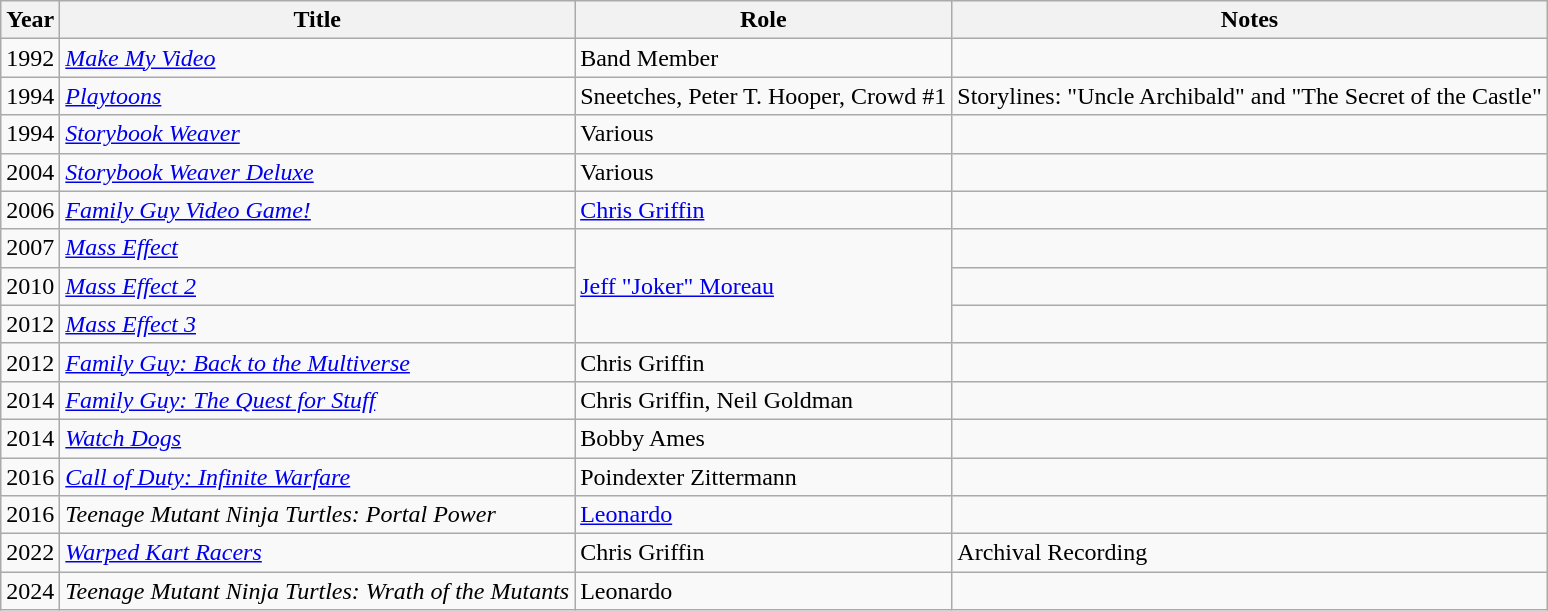<table class="wikitable sortable">
<tr>
<th>Year</th>
<th>Title</th>
<th>Role</th>
<th>Notes</th>
</tr>
<tr>
<td>1992</td>
<td><em><a href='#'>Make My Video</a></em></td>
<td>Band Member</td>
<td></td>
</tr>
<tr>
<td>1994</td>
<td><em><a href='#'>Playtoons</a></em></td>
<td>Sneetches, Peter T. Hooper, Crowd #1</td>
<td>Storylines: "Uncle Archibald" and "The Secret of the Castle"</td>
</tr>
<tr>
<td>1994</td>
<td><em><a href='#'>Storybook Weaver</a></em></td>
<td>Various</td>
<td></td>
</tr>
<tr>
<td>2004</td>
<td><em><a href='#'>Storybook Weaver Deluxe</a></em></td>
<td>Various</td>
<td></td>
</tr>
<tr>
<td>2006</td>
<td><em><a href='#'>Family Guy Video Game!</a></em></td>
<td><a href='#'>Chris Griffin</a></td>
<td></td>
</tr>
<tr>
<td>2007</td>
<td><em><a href='#'>Mass Effect</a></em></td>
<td rowspan="3"><a href='#'>Jeff "Joker" Moreau</a></td>
<td></td>
</tr>
<tr>
<td>2010</td>
<td><em><a href='#'>Mass Effect 2</a></em></td>
<td></td>
</tr>
<tr>
<td>2012</td>
<td><em><a href='#'>Mass Effect 3</a></em></td>
<td></td>
</tr>
<tr>
<td>2012</td>
<td><em><a href='#'>Family Guy: Back to the Multiverse</a></em></td>
<td>Chris Griffin</td>
<td></td>
</tr>
<tr>
<td>2014</td>
<td><em><a href='#'>Family Guy: The Quest for Stuff</a></em></td>
<td>Chris Griffin, Neil Goldman</td>
<td></td>
</tr>
<tr>
<td>2014</td>
<td><em><a href='#'>Watch Dogs</a></em></td>
<td>Bobby Ames</td>
<td></td>
</tr>
<tr>
<td>2016</td>
<td><em><a href='#'>Call of Duty: Infinite Warfare</a></em></td>
<td>Poindexter Zittermann</td>
<td></td>
</tr>
<tr>
<td>2016</td>
<td><em>Teenage Mutant Ninja Turtles: Portal Power</em></td>
<td><a href='#'>Leonardo</a></td>
<td></td>
</tr>
<tr>
<td>2022</td>
<td><em><a href='#'>Warped Kart Racers</a></em></td>
<td>Chris Griffin</td>
<td>Archival Recording</td>
</tr>
<tr>
<td>2024</td>
<td><em>Teenage Mutant Ninja Turtles: Wrath of the Mutants</em></td>
<td>Leonardo</td>
<td></td>
</tr>
</table>
